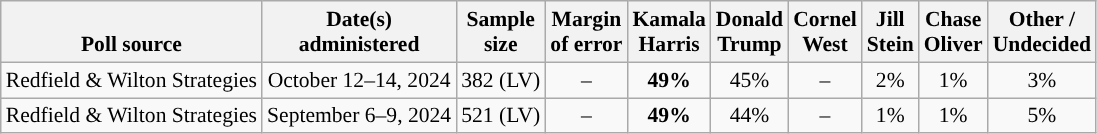<table class="wikitable sortable mw-datatable" style="font-size:90%;text-align:center;line-height:17px">
<tr valign=bottom>
<th>Poll source</th>
<th>Date(s)<br>administered</th>
<th>Sample<br>size</th>
<th>Margin<br>of error</th>
<th class="unsortable">Kamala<br>Harris<br></th>
<th class="unsortable">Donald<br>Trump<br></th>
<th class="unsortable">Cornel<br>West<br></th>
<th class="unsortable">Jill<br>Stein<br></th>
<th class="unsortable">Chase<br>Oliver<br></th>
<th class="unsortable">Other /<br>Undecided</th>
</tr>
<tr>
<td style="text-align:left;">Redfield & Wilton Strategies</td>
<td data-sort-value="2024-10-14">October 12–14, 2024</td>
<td>382 (LV)</td>
<td>–</td>
<td style="color:black;background-color:"><strong>49%</strong></td>
<td>45%</td>
<td>–</td>
<td>2%</td>
<td>1%</td>
<td>3%</td>
</tr>
<tr>
<td style="text-align:left;">Redfield & Wilton Strategies</td>
<td data-sort-value="2024-09-06">September 6–9, 2024</td>
<td>521 (LV)</td>
<td>–</td>
<td style="color:black;background-color:"><strong>49%</strong></td>
<td>44%</td>
<td>–</td>
<td>1%</td>
<td>1%</td>
<td>5%</td>
</tr>
</table>
